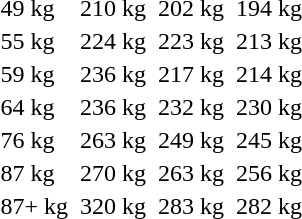<table>
<tr>
<td>49 kg<br></td>
<td></td>
<td>210 kg </td>
<td></td>
<td>202 kg</td>
<td></td>
<td>194 kg</td>
</tr>
<tr>
<td>55 kg<br></td>
<td></td>
<td>224 kg </td>
<td></td>
<td>223 kg</td>
<td></td>
<td>213 kg</td>
</tr>
<tr>
<td>59 kg<br></td>
<td></td>
<td>236 kg </td>
<td></td>
<td>217 kg</td>
<td></td>
<td>214 kg</td>
</tr>
<tr>
<td>64 kg<br></td>
<td></td>
<td>236 kg</td>
<td></td>
<td>232 kg</td>
<td></td>
<td>230 kg</td>
</tr>
<tr>
<td>76 kg<br></td>
<td></td>
<td>263 kg</td>
<td></td>
<td>249 kg</td>
<td></td>
<td>245 kg</td>
</tr>
<tr>
<td>87 kg<br></td>
<td></td>
<td>270 kg</td>
<td></td>
<td>263 kg</td>
<td></td>
<td>256 kg</td>
</tr>
<tr>
<td>87+ kg<br></td>
<td></td>
<td>320 kg </td>
<td></td>
<td>283 kg</td>
<td></td>
<td>282 kg</td>
</tr>
</table>
